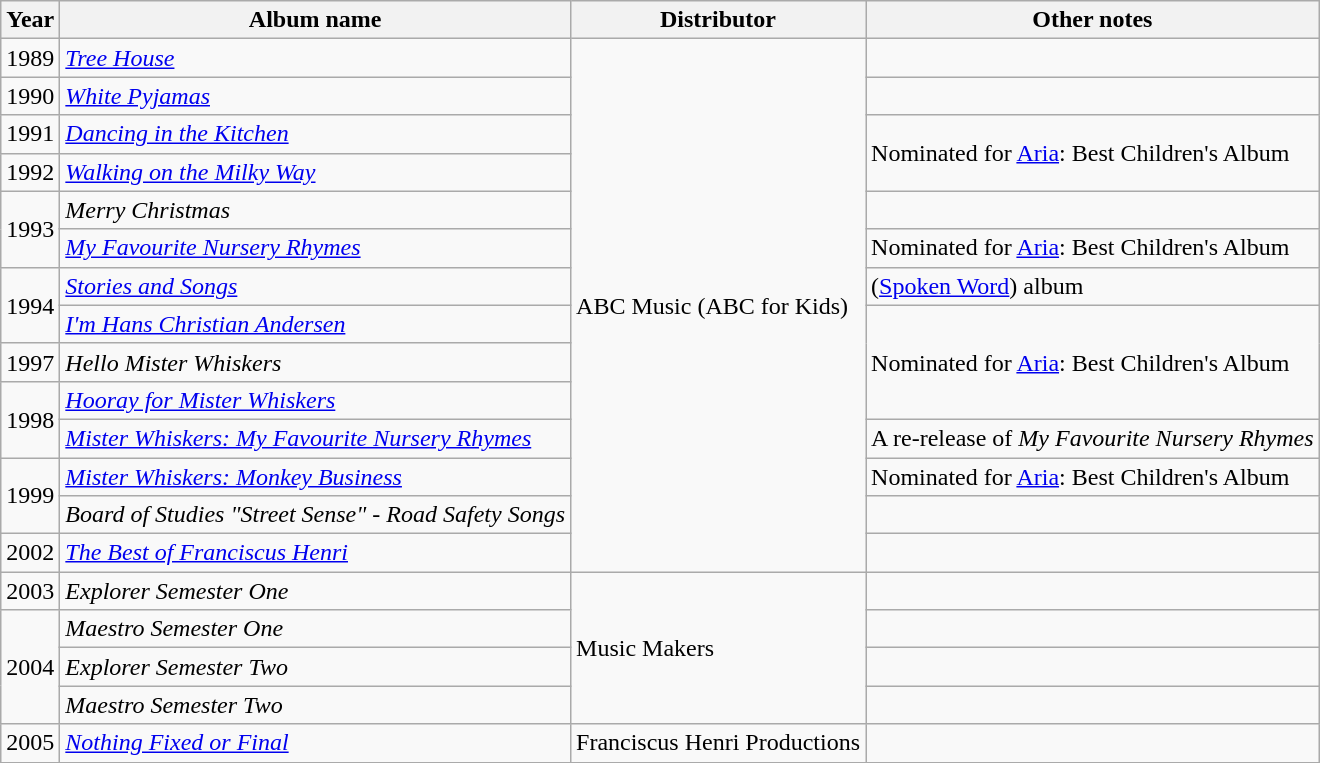<table class="wikitable">
<tr>
<th>Year</th>
<th>Album name</th>
<th>Distributor</th>
<th>Other notes</th>
</tr>
<tr>
<td>1989</td>
<td><em><a href='#'>Tree House</a></em></td>
<td rowspan="14">ABC Music (ABC for Kids)</td>
<td></td>
</tr>
<tr>
<td>1990</td>
<td><em><a href='#'>White Pyjamas</a></em></td>
<td></td>
</tr>
<tr>
<td>1991</td>
<td><em><a href='#'>Dancing in the Kitchen</a></em></td>
<td rowspan="2">Nominated for <a href='#'>Aria</a>: Best Children's Album</td>
</tr>
<tr>
<td>1992</td>
<td><em><a href='#'>Walking on the Milky Way</a></em></td>
</tr>
<tr>
<td rowspan="2">1993</td>
<td><em>Merry Christmas</em></td>
<td></td>
</tr>
<tr>
<td><em><a href='#'>My Favourite Nursery Rhymes</a></em></td>
<td>Nominated for <a href='#'>Aria</a>: Best Children's Album</td>
</tr>
<tr>
<td rowspan="2">1994</td>
<td><em><a href='#'>Stories and Songs</a></em></td>
<td>(<a href='#'>Spoken Word</a>) album</td>
</tr>
<tr>
<td><em><a href='#'>I'm Hans Christian Andersen</a></em></td>
<td rowspan="3">Nominated for <a href='#'>Aria</a>: Best Children's Album</td>
</tr>
<tr>
<td>1997</td>
<td><em>Hello Mister Whiskers</em></td>
</tr>
<tr>
<td rowspan="2">1998</td>
<td><em><a href='#'>Hooray for Mister Whiskers</a></em></td>
</tr>
<tr>
<td><em><a href='#'>Mister Whiskers: My Favourite Nursery Rhymes</a></em></td>
<td>A re-release of <em>My Favourite Nursery Rhymes</em></td>
</tr>
<tr>
<td rowspan="2">1999</td>
<td><em><a href='#'>Mister Whiskers: Monkey Business</a></em></td>
<td>Nominated for <a href='#'>Aria</a>: Best Children's Album</td>
</tr>
<tr>
<td><em>Board of Studies "Street Sense" - Road Safety Songs</em></td>
<td></td>
</tr>
<tr>
<td>2002</td>
<td><em><a href='#'>The Best of Franciscus Henri</a></em></td>
<td></td>
</tr>
<tr>
<td>2003</td>
<td><em>Explorer Semester One</em></td>
<td rowspan="4">Music Makers</td>
<td></td>
</tr>
<tr>
<td rowspan="3">2004</td>
<td><em>Maestro Semester One</em></td>
<td></td>
</tr>
<tr>
<td><em>Explorer Semester Two</em></td>
<td></td>
</tr>
<tr>
<td><em>Maestro Semester Two</em></td>
<td></td>
</tr>
<tr>
<td>2005</td>
<td><em><a href='#'>Nothing Fixed or Final</a></em></td>
<td>Franciscus Henri Productions</td>
<td></td>
</tr>
<tr>
</tr>
</table>
